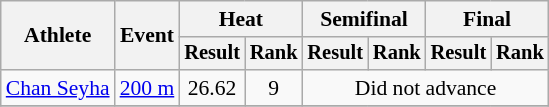<table class=wikitable style="font-size:90%">
<tr>
<th rowspan="2">Athlete</th>
<th rowspan="2">Event</th>
<th colspan="2">Heat</th>
<th colspan="2">Semifinal</th>
<th colspan="2">Final</th>
</tr>
<tr style="font-size:95%">
<th>Result</th>
<th>Rank</th>
<th>Result</th>
<th>Rank</th>
<th>Result</th>
<th>Rank</th>
</tr>
<tr align=center>
<td align=left><a href='#'>Chan Seyha</a></td>
<td align=left><a href='#'>200 m</a></td>
<td>26.62</td>
<td>9</td>
<td colspan= 4>Did not advance</td>
</tr>
<tr>
</tr>
</table>
